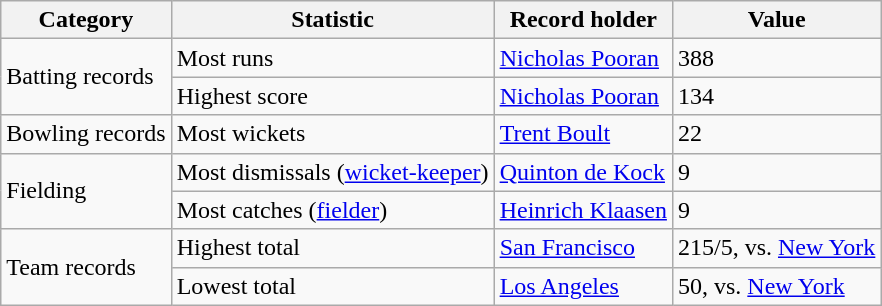<table class="wikitable ">
<tr>
<th scope="col">Category</th>
<th scope="col">Statistic</th>
<th scope="col">Record holder</th>
<th scope="col">Value</th>
</tr>
<tr>
<td rowspan="2">Batting records</td>
<td>Most runs</td>
<td><a href='#'>Nicholas Pooran</a></td>
<td>388</td>
</tr>
<tr>
<td scope="row">Highest score</td>
<td><a href='#'>Nicholas Pooran</a></td>
<td>134</td>
</tr>
<tr>
<td>Bowling records</td>
<td>Most wickets</td>
<td><a href='#'>Trent Boult</a></td>
<td>22</td>
</tr>
<tr>
<td rowspan="2">Fielding</td>
<td>Most dismissals (<a href='#'>wicket-keeper</a>)</td>
<td><a href='#'>Quinton de Kock</a></td>
<td>9</td>
</tr>
<tr>
<td>Most catches (<a href='#'>fielder</a>)</td>
<td><a href='#'>Heinrich Klaasen</a></td>
<td>9</td>
</tr>
<tr>
<td rowspan="2">Team records</td>
<td>Highest total</td>
<td><a href='#'>San Francisco</a></td>
<td>215/5, vs. <a href='#'>New York</a></td>
</tr>
<tr>
<td>Lowest total</td>
<td><a href='#'>Los Angeles</a></td>
<td>50, vs. <a href='#'>New York</a></td>
</tr>
</table>
